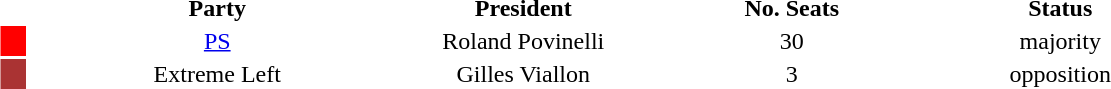<table class="toccolours" style="margin:1em auto;">
<tr>
<th></th>
<th width=15px></th>
<th width=250px>Party</th>
<th width=150px>President</th>
<th width=200px>No. Seats</th>
<th width=150px>Status</th>
</tr>
<tr ---- ALIGN="center">
<td></td>
<td bgcolor=#FF0000></td>
<td><a href='#'>PS</a></td>
<td>Roland Povinelli</td>
<td>30</td>
<td>majority</td>
</tr>
<tr ---- ALIGN="center">
<td></td>
<td bgcolor=#AA3333></td>
<td>Extreme Left</td>
<td>Gilles Viallon</td>
<td>3</td>
<td>opposition</td>
</tr>
</table>
